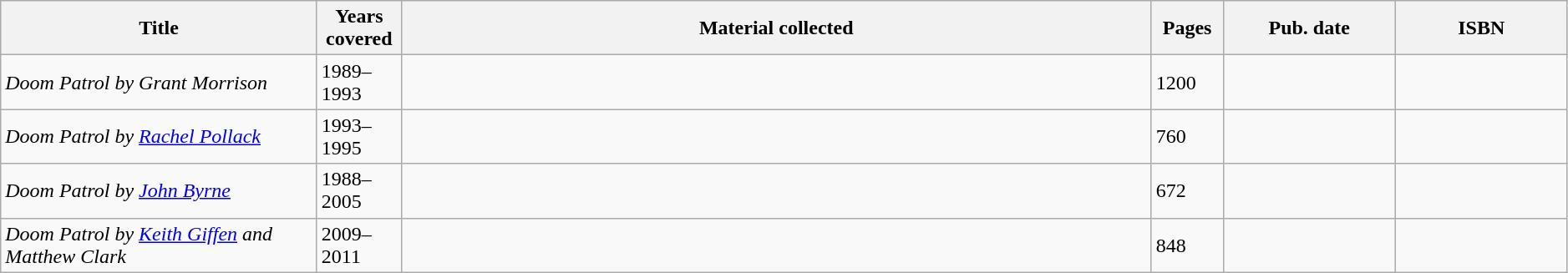<table class="wikitable sortable" width=99%>
<tr>
<th width="245px">Title</th>
<th width="60px">Years covered</th>
<th class="unsortable">Material collected</th>
<th width="50px">Pages</th>
<th width="130px">Pub. date</th>
<th class="unsortable" width="130px">ISBN</th>
</tr>
<tr>
<td><em>Doom Patrol by Grant Morrison</em></td>
<td>1989–1993</td>
<td></td>
<td>1200</td>
<td></td>
<td></td>
</tr>
<tr>
<td><em>Doom Patrol by <a href='#'>Rachel Pollack</a></em></td>
<td>1993–1995</td>
<td></td>
<td>760</td>
<td></td>
<td></td>
</tr>
<tr>
<td><em>Doom Patrol by <a href='#'>John Byrne</a></em></td>
<td>1988–2005</td>
<td></td>
<td>672</td>
<td></td>
<td></td>
</tr>
<tr>
<td><em>Doom Patrol by <a href='#'>Keith Giffen</a> and Matthew Clark</em></td>
<td>2009–2011</td>
<td></td>
<td>848</td>
<td></td>
<td></td>
</tr>
</table>
